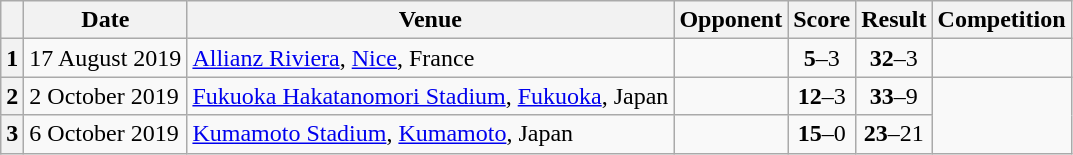<table class="wikitable plainrowheaders">
<tr>
<th scope=col></th>
<th scope=col data-sort-type=date>Date</th>
<th scope=col>Venue</th>
<th scope=col>Opponent</th>
<th scope=col>Score</th>
<th scope=col>Result</th>
<th scope=col>Competition</th>
</tr>
<tr>
<th scope=row>1</th>
<td>17 August 2019</td>
<td><a href='#'>Allianz Riviera</a>, <a href='#'>Nice</a>, France</td>
<td></td>
<td align=center><strong>5</strong>–3</td>
<td align=center><strong>32</strong>–3</td>
<td></td>
</tr>
<tr>
<th scope=row>2</th>
<td>2 October 2019</td>
<td><a href='#'>Fukuoka Hakatanomori Stadium</a>, <a href='#'>Fukuoka</a>, Japan</td>
<td></td>
<td align=center><strong>12</strong>–3</td>
<td align=center><strong>33</strong>–9</td>
<td rowspan=2></td>
</tr>
<tr>
<th scope=row>3</th>
<td>6 October 2019</td>
<td><a href='#'>Kumamoto Stadium</a>, <a href='#'>Kumamoto</a>, Japan</td>
<td></td>
<td align=center><strong>15</strong>–0</td>
<td align=center><strong>23</strong>–21</td>
</tr>
</table>
